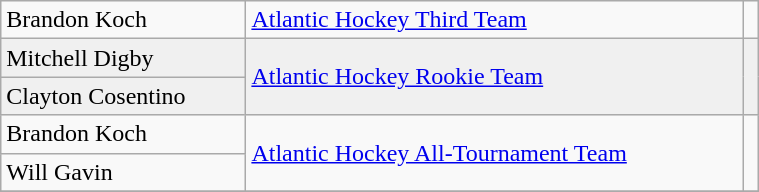<table class="wikitable" width=40%>
<tr>
<td>Brandon Koch</td>
<td rowspan=1><a href='#'>Atlantic Hockey Third Team</a></td>
<td rowspan=1></td>
</tr>
<tr bgcolor=f0f0f0>
<td>Mitchell Digby</td>
<td rowspan=2><a href='#'>Atlantic Hockey Rookie Team</a></td>
<td rowspan=2></td>
</tr>
<tr bgcolor=f0f0f0>
<td>Clayton Cosentino</td>
</tr>
<tr>
<td>Brandon Koch</td>
<td rowspan=2><a href='#'>Atlantic Hockey All-Tournament Team</a></td>
<td rowspan=2></td>
</tr>
<tr>
<td>Will Gavin</td>
</tr>
<tr>
</tr>
</table>
